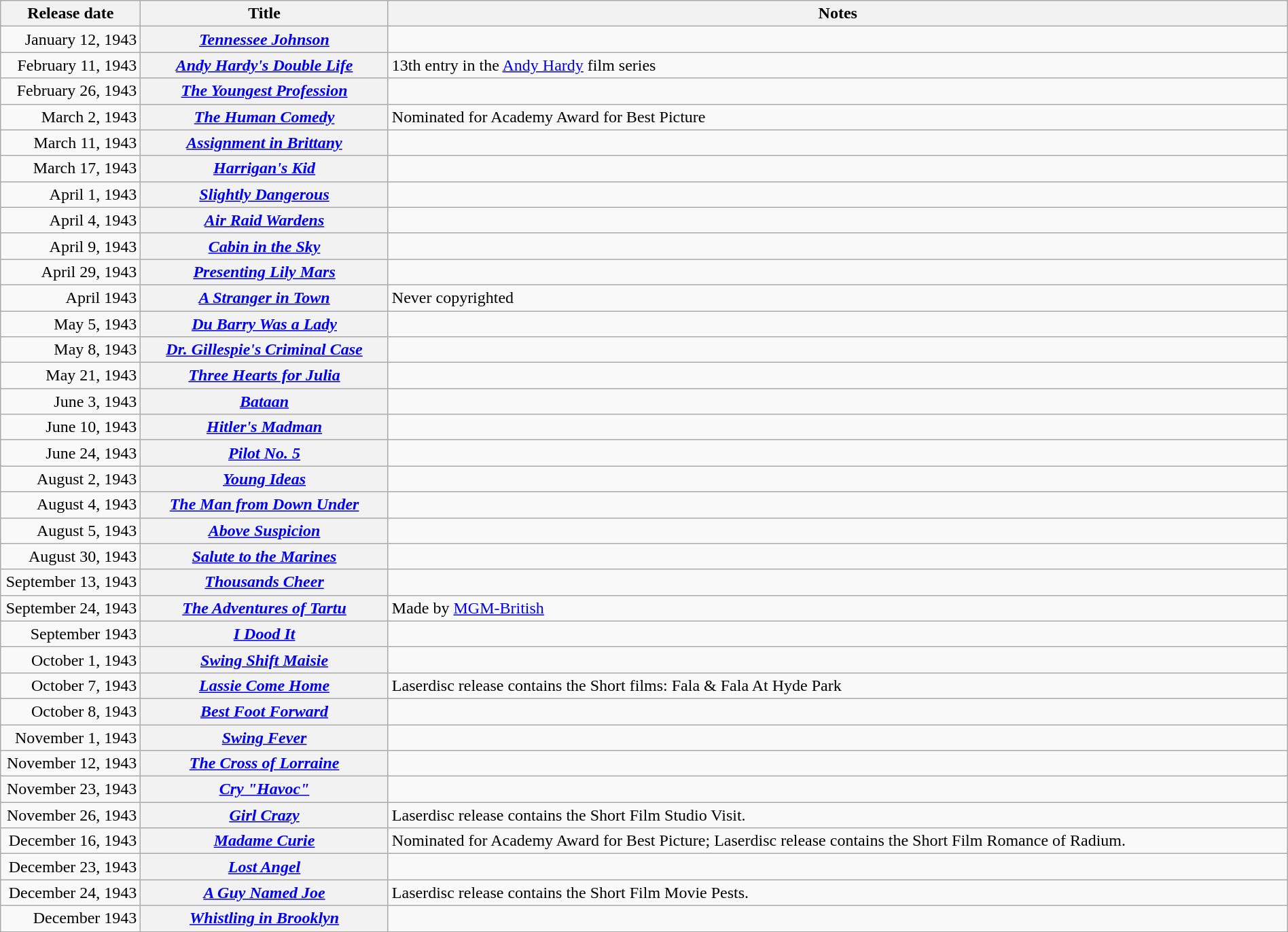<table class="wikitable sortable" style="width:100%;">
<tr>
<th scope="col" style="width:130px;">Release date</th>
<th>Title</th>
<th>Notes</th>
</tr>
<tr>
<td style="text-align:right;">January 12, 1943</td>
<th scope="row"><em><a href='#'>Tennessee Johnson</a></em></th>
<td></td>
</tr>
<tr>
<td style="text-align:right;">February 11, 1943</td>
<th scope="row"><em><a href='#'>Andy Hardy's Double Life</a></em></th>
<td>13th entry in the <a href='#'>Andy Hardy</a> film series</td>
</tr>
<tr>
<td style="text-align:right;">February 26, 1943</td>
<th scope="row"><em><a href='#'>The Youngest Profession</a></em></th>
<td></td>
</tr>
<tr>
<td style="text-align:right;">March 2, 1943</td>
<th scope="row"><em><a href='#'>The Human Comedy</a></em></th>
<td>Nominated for Academy Award for Best Picture</td>
</tr>
<tr>
<td style="text-align:right;">March 11, 1943</td>
<th scope="row"><em><a href='#'>Assignment in Brittany</a></em></th>
<td></td>
</tr>
<tr>
<td style="text-align:right;">March 17, 1943</td>
<th scope="row"><em><a href='#'>Harrigan's Kid</a></em></th>
<td></td>
</tr>
<tr>
<td style="text-align:right;">April 1, 1943</td>
<th scope="row"><em><a href='#'>Slightly Dangerous</a></em></th>
<td></td>
</tr>
<tr>
<td style="text-align:right;">April 4, 1943</td>
<th scope="row"><em><a href='#'>Air Raid Wardens</a></em></th>
<td></td>
</tr>
<tr>
<td style="text-align:right;">April 9, 1943</td>
<th scope="row"><em><a href='#'>Cabin in the Sky</a></em></th>
<td></td>
</tr>
<tr>
<td style="text-align:right;">April 29, 1943</td>
<th scope="row"><em><a href='#'>Presenting Lily Mars</a></em></th>
<td></td>
</tr>
<tr>
<td style="text-align:right;">April 1943</td>
<th scope="row"><em><a href='#'>A Stranger in Town</a></em></th>
<td>Never copyrighted</td>
</tr>
<tr>
<td style="text-align:right;">May 5, 1943</td>
<th scope="row"><em><a href='#'>Du Barry Was a Lady</a></em></th>
<td></td>
</tr>
<tr>
<td style="text-align:right;">May 8, 1943</td>
<th scope="row"><em><a href='#'>Dr. Gillespie's Criminal Case</a></em></th>
<td></td>
</tr>
<tr>
<td style="text-align:right;">May 21, 1943</td>
<th scope="row"><em><a href='#'>Three Hearts for Julia</a></em></th>
<td></td>
</tr>
<tr>
<td style="text-align:right;">June 3, 1943</td>
<th scope="row"><em><a href='#'>Bataan</a></em></th>
<td></td>
</tr>
<tr>
<td style="text-align:right;">June 10, 1943</td>
<th scope="row"><em><a href='#'>Hitler's Madman</a></em></th>
<td></td>
</tr>
<tr>
<td style="text-align:right;">June 24, 1943</td>
<th scope="row"><em><a href='#'>Pilot No. 5</a></em></th>
<td></td>
</tr>
<tr>
<td style="text-align:right;">August 2, 1943</td>
<th scope="row"><em><a href='#'>Young Ideas</a></em></th>
<td></td>
</tr>
<tr>
<td style="text-align:right;">August 4, 1943</td>
<th scope="row"><em><a href='#'>The Man from Down Under</a></em></th>
<td></td>
</tr>
<tr>
<td style="text-align:right;">August 5, 1943</td>
<th scope="row"><em><a href='#'>Above Suspicion</a></em></th>
<td></td>
</tr>
<tr>
<td style="text-align:right;">August 30, 1943</td>
<th scope="row"><em><a href='#'>Salute to the Marines</a></em></th>
<td></td>
</tr>
<tr>
<td style="text-align:right;">September 13, 1943</td>
<th scope="row"><em><a href='#'>Thousands Cheer</a></em></th>
<td></td>
</tr>
<tr>
<td style="text-align:right;">September 24, 1943</td>
<th scope="row"><em><a href='#'>The Adventures of Tartu</a></em></th>
<td>Made by <a href='#'>MGM-British</a></td>
</tr>
<tr>
<td style="text-align:right;">September 1943</td>
<th scope="row"><em><a href='#'>I Dood It</a></em></th>
<td></td>
</tr>
<tr>
<td style="text-align:right;">October 1, 1943</td>
<th scope="row"><em><a href='#'>Swing Shift Maisie</a></em></th>
<td></td>
</tr>
<tr>
<td style="text-align:right;">October 7, 1943</td>
<th scope="row"><em><a href='#'>Lassie Come Home</a></em></th>
<td>Laserdisc release contains the Short films: Fala & Fala At Hyde Park</td>
</tr>
<tr>
<td style="text-align:right;">October 8, 1943</td>
<th scope="row"><em><a href='#'>Best Foot Forward</a></em></th>
<td></td>
</tr>
<tr>
<td style="text-align:right;">November 1, 1943</td>
<th scope="row"><em><a href='#'>Swing Fever</a></em></th>
<td></td>
</tr>
<tr>
<td style="text-align:right;">November 12, 1943</td>
<th scope="row"><em><a href='#'>The Cross of Lorraine</a></em></th>
<td></td>
</tr>
<tr>
<td style="text-align:right;">November 23, 1943</td>
<th scope="row"><em><a href='#'>Cry "Havoc"</a></em></th>
<td></td>
</tr>
<tr>
<td style="text-align:right;">November 26, 1943</td>
<th scope="row"><em><a href='#'>Girl Crazy</a></em></th>
<td>Laserdisc release contains the Short Film Studio Visit.</td>
</tr>
<tr>
<td style="text-align:right;">December 16, 1943</td>
<th scope="row"><em><a href='#'>Madame Curie</a></em></th>
<td>Nominated for Academy Award for Best Picture; Laserdisc release contains the Short Film Romance of Radium.</td>
</tr>
<tr>
<td style="text-align:right;">December 23, 1943</td>
<th scope="row"><em><a href='#'>Lost Angel</a></em></th>
<td></td>
</tr>
<tr>
<td style="text-align:right;">December 24, 1943</td>
<th scope="row"><em><a href='#'>A Guy Named Joe</a></em></th>
<td>Laserdisc release contains the Short Film Movie Pests.</td>
</tr>
<tr>
<td style="text-align:right;">December 1943</td>
<th scope="row"><em><a href='#'>Whistling in Brooklyn</a></em></th>
<td></td>
</tr>
<tr>
</tr>
</table>
